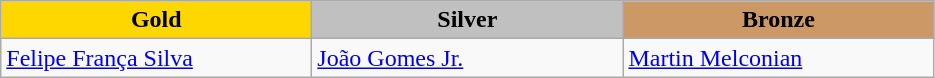<table class="wikitable" style="text-align:left">
<tr align="center">
<td width=200 bgcolor=gold><strong>Gold</strong></td>
<td width=200 bgcolor=silver><strong>Silver</strong></td>
<td width=200 bgcolor=CC9966><strong>Bronze</strong></td>
</tr>
<tr>
<td><a href='#'>Felipe França Silva</a><br><em></em></td>
<td><a href='#'>João Gomes Jr.</a><br><em></em></td>
<td><a href='#'>Martin Melconian</a><br><em></em></td>
</tr>
</table>
